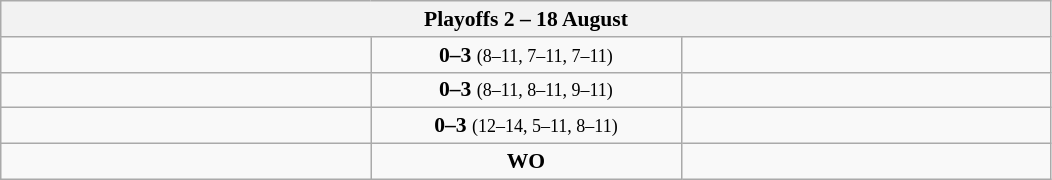<table class="wikitable" style="text-align: center; font-size:90% ">
<tr>
<th colspan=3>Playoffs 2 – 18 August</th>
</tr>
<tr>
<td align=left width="240"></td>
<td align=center width="200"><strong>0–3</strong> <small>(8–11, 7–11, 7–11)</small></td>
<td align=left width="240"><strong></strong></td>
</tr>
<tr>
<td align=left></td>
<td align=center><strong>0–3</strong> <small>(8–11, 8–11, 9–11)</small></td>
<td align=left><strong></strong></td>
</tr>
<tr>
<td align=left></td>
<td align=center><strong>0–3</strong> <small>(12–14, 5–11, 8–11)</small></td>
<td align=left><strong></strong></td>
</tr>
<tr>
<td align=left></td>
<td align=center><strong>WO</strong></td>
<td align=left><strong></strong></td>
</tr>
</table>
